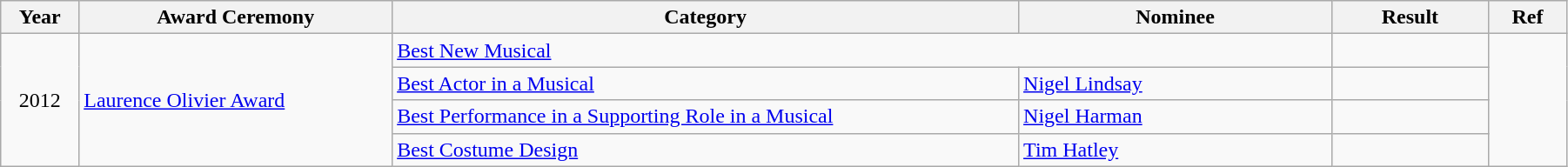<table class="wikitable" width="95%">
<tr>
<th width="5%">Year</th>
<th width="20%">Award Ceremony</th>
<th width="40%">Category</th>
<th width="20%">Nominee</th>
<th width="10%">Result</th>
<th width="5%">Ref</th>
</tr>
<tr>
<td rowspan="4" align="center">2012</td>
<td rowspan="4"><a href='#'>Laurence Olivier Award</a></td>
<td colspan="2"><a href='#'>Best New Musical</a></td>
<td></td>
<td rowspan="4" align="center"></td>
</tr>
<tr>
<td><a href='#'>Best Actor in a Musical</a></td>
<td><a href='#'>Nigel Lindsay</a></td>
<td></td>
</tr>
<tr>
<td><a href='#'>Best Performance in a Supporting Role in a Musical</a></td>
<td><a href='#'>Nigel Harman</a></td>
<td></td>
</tr>
<tr>
<td><a href='#'>Best Costume Design</a></td>
<td><a href='#'>Tim Hatley</a></td>
<td></td>
</tr>
</table>
